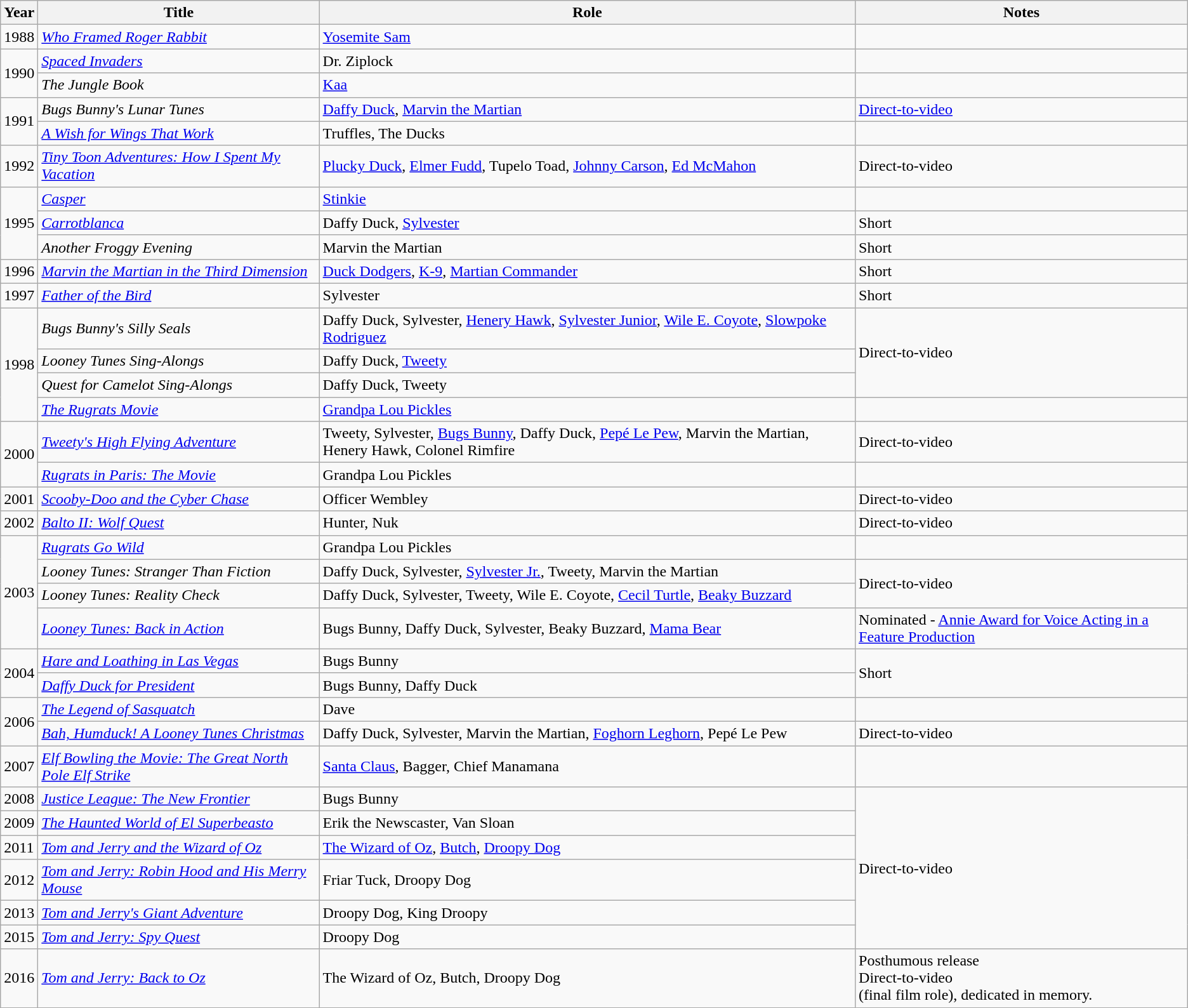<table class="wikitable sortable">
<tr>
<th>Year</th>
<th>Title</th>
<th>Role</th>
<th class="unsortable">Notes</th>
</tr>
<tr>
<td>1988</td>
<td><em><a href='#'>Who Framed Roger Rabbit</a></em></td>
<td><a href='#'>Yosemite Sam</a></td>
<td></td>
</tr>
<tr>
<td rowspan="2">1990</td>
<td><em><a href='#'>Spaced Invaders</a></em></td>
<td>Dr. Ziplock</td>
<td></td>
</tr>
<tr>
<td><em>The Jungle Book</em></td>
<td><a href='#'>Kaa</a></td>
<td></td>
</tr>
<tr>
<td rowspan="2">1991</td>
<td><em>Bugs Bunny's Lunar Tunes</em></td>
<td><a href='#'>Daffy Duck</a>, <a href='#'>Marvin the Martian</a></td>
<td><a href='#'>Direct-to-video</a></td>
</tr>
<tr>
<td><em><a href='#'>A Wish for Wings That Work</a></em></td>
<td>Truffles, The Ducks</td>
<td></td>
</tr>
<tr>
<td>1992</td>
<td><em><a href='#'>Tiny Toon Adventures: How I Spent My Vacation</a></em></td>
<td><a href='#'>Plucky Duck</a>, <a href='#'>Elmer Fudd</a>, Tupelo Toad, <a href='#'>Johnny Carson</a>, <a href='#'>Ed McMahon</a></td>
<td>Direct-to-video</td>
</tr>
<tr>
<td rowspan="3">1995</td>
<td><em><a href='#'>Casper</a></em></td>
<td><a href='#'>Stinkie</a></td>
<td></td>
</tr>
<tr>
<td><em><a href='#'>Carrotblanca</a></em></td>
<td>Daffy Duck, <a href='#'>Sylvester</a></td>
<td>Short</td>
</tr>
<tr>
<td><em>Another Froggy Evening</em></td>
<td>Marvin the Martian</td>
<td>Short</td>
</tr>
<tr>
<td>1996</td>
<td><em><a href='#'>Marvin the Martian in the Third Dimension</a></em></td>
<td><a href='#'>Duck Dodgers</a>, <a href='#'>K-9</a>, <a href='#'>Martian Commander</a></td>
<td>Short</td>
</tr>
<tr>
<td>1997</td>
<td><em><a href='#'>Father of the Bird</a></em></td>
<td>Sylvester</td>
<td>Short</td>
</tr>
<tr>
<td rowspan="4">1998</td>
<td><em>Bugs Bunny's Silly Seals</em></td>
<td>Daffy Duck, Sylvester, <a href='#'>Henery Hawk</a>, <a href='#'>Sylvester Junior</a>, <a href='#'>Wile E. Coyote</a>, <a href='#'>Slowpoke Rodriguez</a></td>
<td rowspan="3">Direct-to-video</td>
</tr>
<tr>
<td><em>Looney Tunes Sing-Alongs</em></td>
<td>Daffy Duck, <a href='#'>Tweety</a></td>
</tr>
<tr>
<td><em>Quest for Camelot Sing-Alongs</em></td>
<td>Daffy Duck, Tweety</td>
</tr>
<tr>
<td><em><a href='#'>The Rugrats Movie</a></em></td>
<td><a href='#'>Grandpa Lou Pickles</a></td>
<td></td>
</tr>
<tr>
<td rowspan="2">2000</td>
<td><em><a href='#'>Tweety's High Flying Adventure</a></em></td>
<td>Tweety, Sylvester, <a href='#'>Bugs Bunny</a>, Daffy Duck, <a href='#'>Pepé Le Pew</a>, Marvin the Martian, Henery Hawk, Colonel Rimfire</td>
<td>Direct-to-video</td>
</tr>
<tr>
<td><em><a href='#'>Rugrats in Paris: The Movie</a></em></td>
<td>Grandpa Lou Pickles</td>
<td></td>
</tr>
<tr>
<td rowspan="1">2001</td>
<td><em><a href='#'>Scooby-Doo and the Cyber Chase</a></em></td>
<td>Officer Wembley</td>
<td>Direct-to-video</td>
</tr>
<tr>
<td>2002</td>
<td><em><a href='#'>Balto II: Wolf Quest</a></em></td>
<td>Hunter, Nuk</td>
<td>Direct-to-video</td>
</tr>
<tr>
<td rowspan="4">2003</td>
<td><em><a href='#'>Rugrats Go Wild</a></em></td>
<td>Grandpa Lou Pickles</td>
<td></td>
</tr>
<tr>
<td><em>Looney Tunes: Stranger Than Fiction</em></td>
<td>Daffy Duck, Sylvester, <a href='#'>Sylvester Jr.</a>, Tweety, Marvin the Martian</td>
<td rowspan=2>Direct-to-video</td>
</tr>
<tr>
<td><em>Looney Tunes: Reality Check</em></td>
<td>Daffy Duck, Sylvester, Tweety, Wile E. Coyote, <a href='#'>Cecil Turtle</a>, <a href='#'>Beaky Buzzard</a></td>
</tr>
<tr>
<td><em><a href='#'>Looney Tunes: Back in Action</a></em></td>
<td>Bugs Bunny, Daffy Duck, Sylvester, Beaky Buzzard, <a href='#'>Mama Bear</a></td>
<td>Nominated - <a href='#'>Annie Award for Voice Acting in a Feature Production</a></td>
</tr>
<tr>
<td rowspan="2">2004</td>
<td><em><a href='#'>Hare and Loathing in Las Vegas</a></em></td>
<td>Bugs Bunny</td>
<td rowspan=2>Short</td>
</tr>
<tr>
<td><em><a href='#'>Daffy Duck for President</a></em></td>
<td>Bugs Bunny, Daffy Duck</td>
</tr>
<tr>
<td rowspan="2">2006</td>
<td><em><a href='#'>The Legend of Sasquatch</a></em></td>
<td>Dave</td>
<td></td>
</tr>
<tr>
<td><em><a href='#'>Bah, Humduck! A Looney Tunes Christmas</a></em></td>
<td>Daffy Duck, Sylvester, Marvin the Martian, <a href='#'>Foghorn Leghorn</a>, Pepé Le Pew</td>
<td>Direct-to-video</td>
</tr>
<tr>
<td>2007</td>
<td><em><a href='#'>Elf Bowling the Movie: The Great North Pole Elf Strike</a></em></td>
<td><a href='#'>Santa Claus</a>, Bagger, Chief Manamana</td>
<td></td>
</tr>
<tr>
<td>2008</td>
<td><em><a href='#'>Justice League: The New Frontier</a></em></td>
<td>Bugs Bunny</td>
<td rowspan=6>Direct-to-video</td>
</tr>
<tr>
<td>2009</td>
<td><em><a href='#'>The Haunted World of El Superbeasto</a></em></td>
<td>Erik the Newscaster, Van Sloan</td>
</tr>
<tr>
<td>2011</td>
<td><em><a href='#'>Tom and Jerry and the Wizard of Oz</a></em></td>
<td><a href='#'>The Wizard of Oz</a>, <a href='#'>Butch</a>, <a href='#'>Droopy Dog</a></td>
</tr>
<tr>
<td>2012</td>
<td><em><a href='#'>Tom and Jerry: Robin Hood and His Merry Mouse</a></em></td>
<td>Friar Tuck, Droopy Dog</td>
</tr>
<tr>
<td>2013</td>
<td><em><a href='#'>Tom and Jerry's Giant Adventure</a></em></td>
<td>Droopy Dog, King Droopy</td>
</tr>
<tr>
<td>2015</td>
<td><em><a href='#'>Tom and Jerry: Spy Quest</a></em></td>
<td>Droopy Dog</td>
</tr>
<tr>
<td>2016</td>
<td><em><a href='#'>Tom and Jerry: Back to Oz</a></em></td>
<td>The Wizard of Oz, Butch, Droopy Dog</td>
<td>Posthumous release<br>Direct-to-video<br>(final film role), dedicated in memory.</td>
</tr>
</table>
